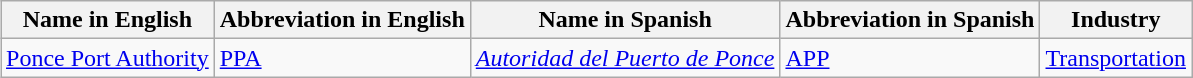<table class="wikitable sortable" style="margin: 0 auto">
<tr>
<th>Name in English</th>
<th>Abbreviation in English</th>
<th>Name in Spanish</th>
<th>Abbreviation in Spanish</th>
<th>Industry</th>
</tr>
<tr>
<td><a href='#'>Ponce Port Authority</a></td>
<td><a href='#'>PPA</a></td>
<td><em><a href='#'>Autoridad del Puerto de Ponce</a></em></td>
<td><a href='#'>APP</a></td>
<td><a href='#'>Transportation</a></td>
</tr>
</table>
